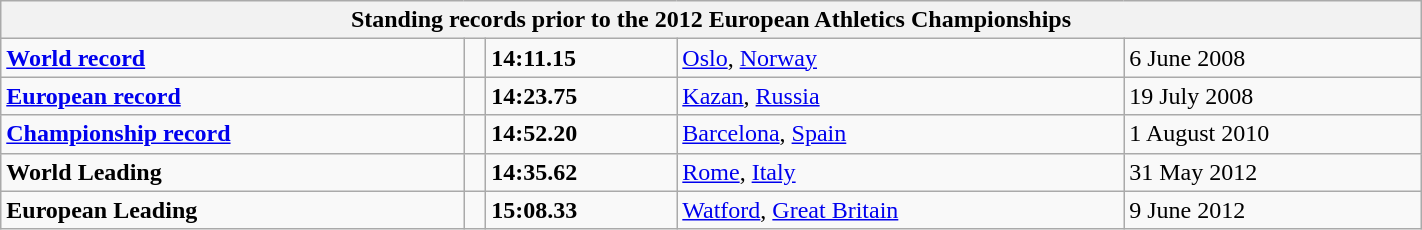<table class="wikitable" width=75%>
<tr>
<th colspan="5">Standing records prior to the 2012 European Athletics Championships</th>
</tr>
<tr>
<td><strong><a href='#'>World record</a></strong></td>
<td></td>
<td><strong>14:11.15</strong></td>
<td><a href='#'>Oslo</a>, <a href='#'>Norway</a></td>
<td>6 June 2008</td>
</tr>
<tr>
<td><strong><a href='#'>European record</a></strong></td>
<td></td>
<td><strong>14:23.75</strong></td>
<td><a href='#'>Kazan</a>, <a href='#'>Russia</a></td>
<td>19 July 2008</td>
</tr>
<tr>
<td><strong><a href='#'>Championship record</a></strong></td>
<td></td>
<td><strong>14:52.20</strong></td>
<td><a href='#'>Barcelona</a>, <a href='#'>Spain</a></td>
<td>1 August 2010</td>
</tr>
<tr>
<td><strong>World Leading</strong></td>
<td></td>
<td><strong>14:35.62</strong></td>
<td><a href='#'>Rome</a>, <a href='#'>Italy</a></td>
<td>31 May 2012</td>
</tr>
<tr>
<td><strong>European Leading</strong></td>
<td></td>
<td><strong>15:08.33</strong></td>
<td><a href='#'>Watford</a>, <a href='#'>Great Britain</a></td>
<td>9 June 2012</td>
</tr>
</table>
